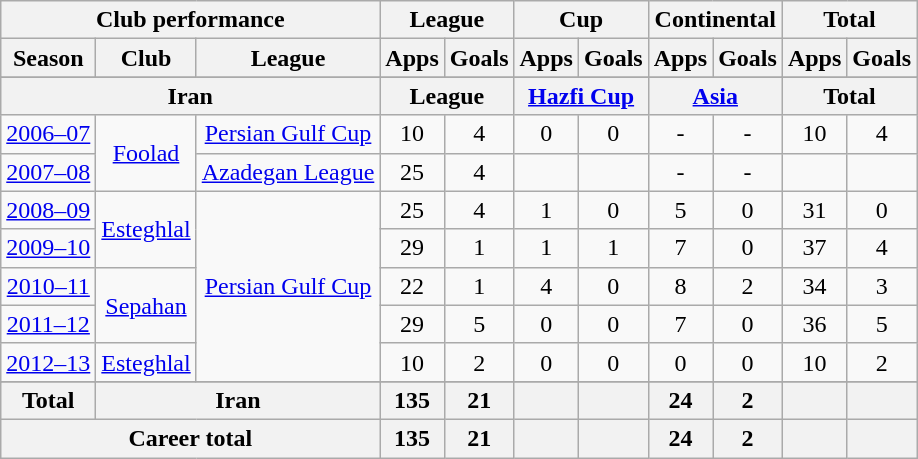<table class="wikitable" style="text-align:center">
<tr>
<th colspan=3>Club performance</th>
<th colspan=2>League</th>
<th colspan=2>Cup</th>
<th colspan=2>Continental</th>
<th colspan=2>Total</th>
</tr>
<tr>
<th>Season</th>
<th>Club</th>
<th>League</th>
<th>Apps</th>
<th>Goals</th>
<th>Apps</th>
<th>Goals</th>
<th>Apps</th>
<th>Goals</th>
<th>Apps</th>
<th>Goals</th>
</tr>
<tr>
</tr>
<tr>
<th colspan=3>Iran</th>
<th colspan=2>League</th>
<th colspan=2><a href='#'>Hazfi Cup</a></th>
<th colspan=2><a href='#'>Asia</a></th>
<th colspan=2>Total</th>
</tr>
<tr>
<td><a href='#'>2006–07</a></td>
<td rowspan="2"><a href='#'>Foolad</a></td>
<td rowspan="1"><a href='#'>Persian Gulf Cup</a></td>
<td>10</td>
<td>4</td>
<td>0</td>
<td>0</td>
<td>-</td>
<td>-</td>
<td>10</td>
<td>4</td>
</tr>
<tr>
<td><a href='#'>2007–08</a></td>
<td rowspan="1"><a href='#'>Azadegan League</a></td>
<td>25</td>
<td>4</td>
<td></td>
<td></td>
<td>-</td>
<td>-</td>
<td></td>
<td></td>
</tr>
<tr>
<td><a href='#'>2008–09</a></td>
<td rowspan="2"><a href='#'>Esteghlal</a></td>
<td rowspan="5"><a href='#'>Persian Gulf Cup</a></td>
<td>25</td>
<td>4</td>
<td>1</td>
<td>0</td>
<td>5</td>
<td>0</td>
<td>31</td>
<td>0</td>
</tr>
<tr>
<td><a href='#'>2009–10</a></td>
<td>29</td>
<td>1</td>
<td>1</td>
<td>1</td>
<td>7</td>
<td>0</td>
<td>37</td>
<td>4</td>
</tr>
<tr>
<td><a href='#'>2010–11</a></td>
<td rowspan="2"><a href='#'>Sepahan</a></td>
<td>22</td>
<td>1</td>
<td>4</td>
<td>0</td>
<td>8</td>
<td>2</td>
<td>34</td>
<td>3</td>
</tr>
<tr>
<td><a href='#'>2011–12</a></td>
<td>29</td>
<td>5</td>
<td>0</td>
<td>0</td>
<td>7</td>
<td>0</td>
<td>36</td>
<td>5</td>
</tr>
<tr>
<td><a href='#'>2012–13</a></td>
<td rowspan="1"><a href='#'>Esteghlal</a></td>
<td>10</td>
<td>2</td>
<td>0</td>
<td>0</td>
<td>0</td>
<td>0</td>
<td>10</td>
<td>2</td>
</tr>
<tr>
</tr>
<tr>
<th rowspan=1>Total</th>
<th colspan=2>Iran</th>
<th>135</th>
<th>21</th>
<th></th>
<th></th>
<th>24</th>
<th>2</th>
<th></th>
<th></th>
</tr>
<tr>
<th colspan=3>Career total</th>
<th>135</th>
<th>21</th>
<th></th>
<th></th>
<th>24</th>
<th>2</th>
<th></th>
<th></th>
</tr>
</table>
